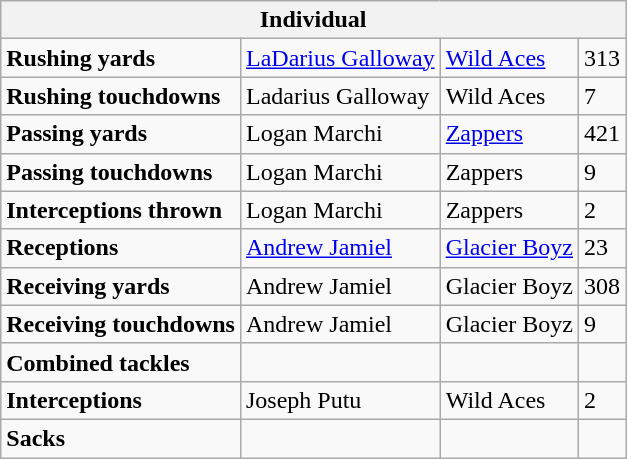<table class="wikitable">
<tr>
<th colspan="4">Individual</th>
</tr>
<tr>
<td><strong>Rushing yards</strong></td>
<td><a href='#'>LaDarius Galloway</a></td>
<td><a href='#'>Wild Aces</a></td>
<td>313</td>
</tr>
<tr>
<td><strong>Rushing touchdowns</strong></td>
<td>Ladarius Galloway</td>
<td>Wild Aces</td>
<td>7</td>
</tr>
<tr>
<td><strong>Passing yards</strong></td>
<td>Logan Marchi</td>
<td><a href='#'>Zappers</a></td>
<td>421</td>
</tr>
<tr>
<td><strong>Passing touchdowns</strong></td>
<td>Logan Marchi</td>
<td>Zappers</td>
<td>9</td>
</tr>
<tr>
<td><strong>Interceptions thrown</strong></td>
<td>Logan Marchi</td>
<td>Zappers</td>
<td>2</td>
</tr>
<tr>
<td><strong>Receptions</strong></td>
<td><a href='#'>Andrew Jamiel</a></td>
<td><a href='#'>Glacier Boyz</a></td>
<td>23</td>
</tr>
<tr>
<td><strong>Receiving yards</strong></td>
<td>Andrew Jamiel</td>
<td>Glacier Boyz</td>
<td>308</td>
</tr>
<tr>
<td><strong>Receiving touchdowns</strong></td>
<td>Andrew Jamiel</td>
<td>Glacier Boyz</td>
<td>9</td>
</tr>
<tr>
<td><strong>Combined tackles</strong></td>
<td></td>
<td></td>
<td></td>
</tr>
<tr>
<td><strong>Interceptions</strong></td>
<td>Joseph Putu</td>
<td>Wild Aces</td>
<td>2</td>
</tr>
<tr>
<td><strong>Sacks</strong></td>
<td></td>
<td></td>
<td></td>
</tr>
</table>
